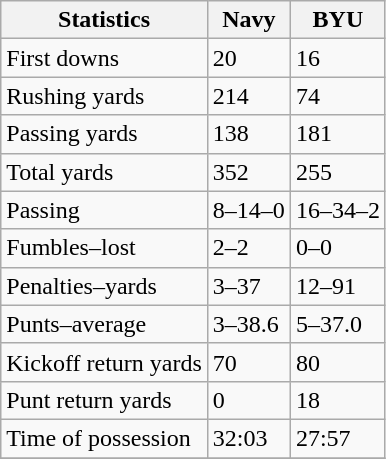<table class="wikitable">
<tr>
<th>Statistics</th>
<th>Navy</th>
<th>BYU</th>
</tr>
<tr>
<td>First downs</td>
<td>20</td>
<td>16</td>
</tr>
<tr>
<td>Rushing yards</td>
<td>214</td>
<td>74</td>
</tr>
<tr>
<td>Passing yards</td>
<td>138</td>
<td>181</td>
</tr>
<tr>
<td>Total yards</td>
<td>352</td>
<td>255</td>
</tr>
<tr>
<td>Passing</td>
<td>8–14–0</td>
<td>16–34–2</td>
</tr>
<tr>
<td>Fumbles–lost</td>
<td>2–2</td>
<td>0–0</td>
</tr>
<tr>
<td>Penalties–yards</td>
<td>3–37</td>
<td>12–91</td>
</tr>
<tr>
<td>Punts–average</td>
<td>3–38.6</td>
<td>5–37.0</td>
</tr>
<tr>
<td>Kickoff return yards</td>
<td>70</td>
<td>80</td>
</tr>
<tr>
<td>Punt return yards</td>
<td>0</td>
<td>18</td>
</tr>
<tr>
<td>Time of possession</td>
<td>32:03</td>
<td>27:57</td>
</tr>
<tr>
</tr>
</table>
